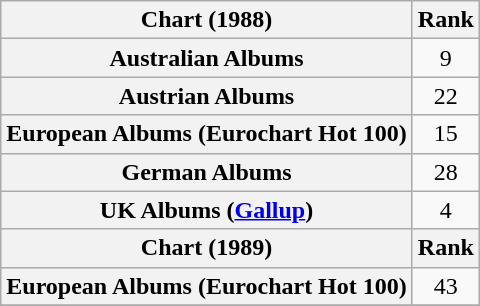<table class="wikitable sortable plainrowheaders">
<tr>
<th scope="col">Chart (1988)</th>
<th scope="col">Rank</th>
</tr>
<tr>
<th scope="row">Australian Albums</th>
<td align="center">9</td>
</tr>
<tr>
<th scope="row">Austrian Albums</th>
<td align="center">22</td>
</tr>
<tr>
<th scope="row">European Albums (Eurochart Hot 100)</th>
<td align="center">15</td>
</tr>
<tr>
<th scope="row">German Albums</th>
<td align="center">28</td>
</tr>
<tr>
<th scope="row">UK Albums (<a href='#'>Gallup</a>)</th>
<td align="center">4</td>
</tr>
<tr>
<th scope="col">Chart (1989)</th>
<th scope="col">Rank</th>
</tr>
<tr>
<th scope="row">European Albums (Eurochart Hot 100)</th>
<td style="text-align:center;">43</td>
</tr>
<tr>
</tr>
</table>
